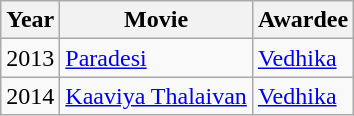<table class="wikitable">
<tr>
<th>Year</th>
<th>Movie</th>
<th>Awardee</th>
</tr>
<tr>
<td>2013</td>
<td><a href='#'>Paradesi</a></td>
<td><a href='#'>Vedhika</a></td>
</tr>
<tr>
<td>2014</td>
<td><a href='#'>Kaaviya Thalaivan</a></td>
<td><a href='#'>Vedhika</a></td>
</tr>
</table>
